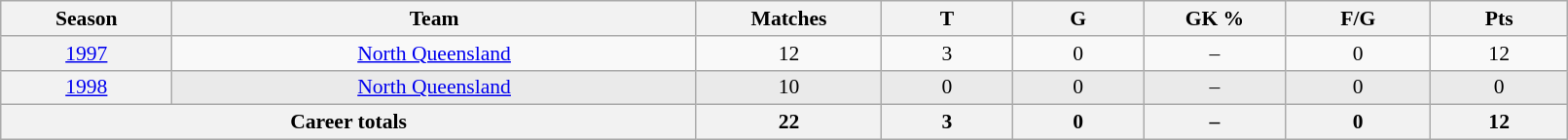<table class="wikitable sortable"  style="font-size:90%; text-align:center; width:85%;">
<tr>
<th width=2%>Season</th>
<th width=8%>Team</th>
<th width=2%>Matches</th>
<th width=2%>T</th>
<th width=2%>G</th>
<th width=2%>GK %</th>
<th width=2%>F/G</th>
<th width=2%>Pts</th>
</tr>
<tr>
<th scope="row" style="text-align:center; font-weight:normal"><a href='#'>1997</a></th>
<td style="text-align:center;"> <a href='#'>North Queensland</a></td>
<td>12</td>
<td>3</td>
<td>0</td>
<td>–</td>
<td>0</td>
<td>12</td>
</tr>
<tr style="background:#eaeaea;">
<th scope="row" style="text-align:center; font-weight:normal"><a href='#'>1998</a></th>
<td style="text-align:center;"> <a href='#'>North Queensland</a></td>
<td>10</td>
<td>0</td>
<td>0</td>
<td>–</td>
<td>0</td>
<td>0</td>
</tr>
<tr class="sortbottom">
<th colspan=2>Career totals</th>
<th>22</th>
<th>3</th>
<th>0</th>
<th>–</th>
<th>0</th>
<th>12</th>
</tr>
</table>
